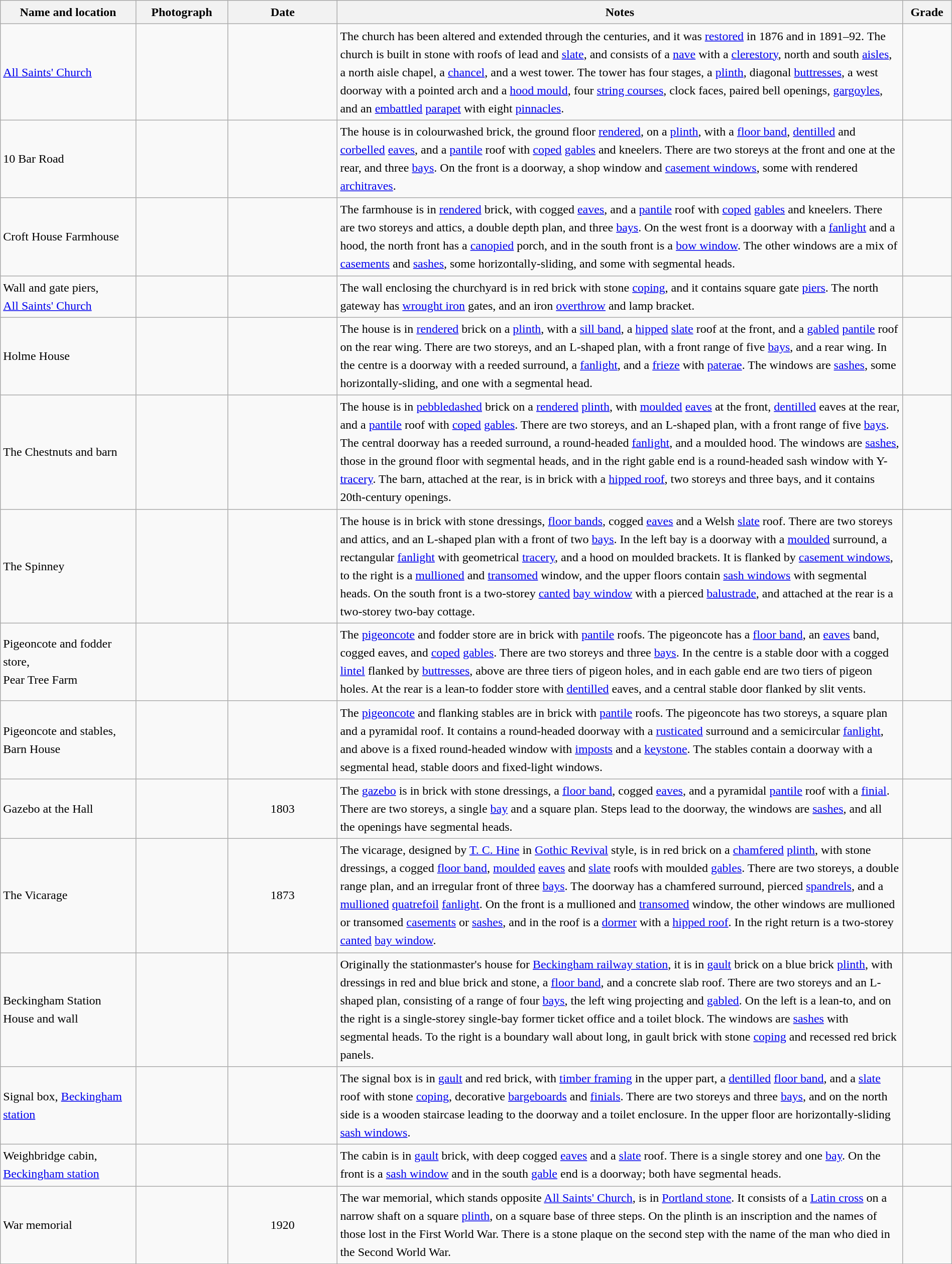<table class="wikitable sortable plainrowheaders" style="width:100%; border:0px; text-align:left; line-height:150%">
<tr>
<th scope="col"  style="width:150px">Name and location</th>
<th scope="col"  style="width:100px" class="unsortable">Photograph</th>
<th scope="col"  style="width:120px">Date</th>
<th scope="col"  style="width:650px" class="unsortable">Notes</th>
<th scope="col"  style="width:50px">Grade</th>
</tr>
<tr>
<td><a href='#'>All Saints' Church</a><br><small></small></td>
<td></td>
<td align="center"></td>
<td>The church has been altered and extended through the centuries, and it was <a href='#'>restored</a> in 1876 and in 1891–92.  The church is built in stone with roofs of lead and <a href='#'>slate</a>, and consists of a <a href='#'>nave</a> with a <a href='#'>clerestory</a>, north and south <a href='#'>aisles</a>, a north aisle chapel, a <a href='#'>chancel</a>, and a west tower.  The tower has four stages, a <a href='#'>plinth</a>, diagonal <a href='#'>buttresses</a>, a west doorway with a pointed arch and a <a href='#'>hood mould</a>, four <a href='#'>string courses</a>, clock faces, paired bell openings, <a href='#'>gargoyles</a>, and an <a href='#'>embattled</a> <a href='#'>parapet</a> with eight <a href='#'>pinnacles</a>.</td>
<td align="center" ></td>
</tr>
<tr>
<td>10 Bar Road<br><small></small></td>
<td></td>
<td align="center"></td>
<td>The house is in colourwashed brick, the ground floor <a href='#'>rendered</a>, on a <a href='#'>plinth</a>, with a <a href='#'>floor band</a>, <a href='#'>dentilled</a> and <a href='#'>corbelled</a> <a href='#'>eaves</a>, and a <a href='#'>pantile</a> roof with <a href='#'>coped</a> <a href='#'>gables</a> and kneelers.  There are two storeys at the front and one at the rear, and three <a href='#'>bays</a>.  On the front is a doorway, a shop window and <a href='#'>casement windows</a>, some with rendered <a href='#'>architraves</a>.</td>
<td align="center" ></td>
</tr>
<tr>
<td>Croft House Farmhouse<br><small></small></td>
<td></td>
<td align="center"></td>
<td>The farmhouse is in <a href='#'>rendered</a> brick, with cogged <a href='#'>eaves</a>, and a <a href='#'>pantile</a> roof with <a href='#'>coped</a> <a href='#'>gables</a> and kneelers.  There are two storeys and attics, a double depth plan, and three <a href='#'>bays</a>.  On the west front is a doorway with a <a href='#'>fanlight</a> and a hood, the north front has a <a href='#'>canopied</a> porch, and in the south front is a <a href='#'>bow window</a>.  The other windows are a mix of <a href='#'>casements</a> and <a href='#'>sashes</a>, some horizontally-sliding, and some with segmental heads.</td>
<td align="center" ></td>
</tr>
<tr>
<td>Wall and gate piers,<br><a href='#'>All Saints' Church</a><br><small></small></td>
<td></td>
<td align="center"></td>
<td>The wall enclosing the churchyard is in red brick with stone <a href='#'>coping</a>, and it contains square gate <a href='#'>piers</a>.  The north gateway has <a href='#'>wrought iron</a> gates, and an iron <a href='#'>overthrow</a> and lamp bracket.</td>
<td align="center" ></td>
</tr>
<tr>
<td>Holme House<br><small></small></td>
<td></td>
<td align="center"></td>
<td>The house is in <a href='#'>rendered</a> brick on a <a href='#'>plinth</a>, with a <a href='#'>sill band</a>, a <a href='#'>hipped</a> <a href='#'>slate</a> roof at the front, and a <a href='#'>gabled</a> <a href='#'>pantile</a> roof on the rear wing.  There are two storeys, and an L-shaped plan, with a front range of five <a href='#'>bays</a>, and a rear wing.  In the centre is a doorway with a reeded surround, a <a href='#'>fanlight</a>, and a <a href='#'>frieze</a> with <a href='#'>paterae</a>.  The windows are <a href='#'>sashes</a>, some horizontally-sliding, and one with a segmental head.</td>
<td align="center" ></td>
</tr>
<tr>
<td>The Chestnuts and barn<br><small></small></td>
<td></td>
<td align="center"></td>
<td>The house is in <a href='#'>pebbledashed</a> brick on a <a href='#'>rendered</a> <a href='#'>plinth</a>, with <a href='#'>moulded</a> <a href='#'>eaves</a> at the front, <a href='#'>dentilled</a> eaves at the rear, and a <a href='#'>pantile</a> roof with <a href='#'>coped</a> <a href='#'>gables</a>.  There are two storeys, and an L-shaped plan, with a front range of five <a href='#'>bays</a>.  The central doorway has a reeded surround, a round-headed <a href='#'>fanlight</a>, and a moulded hood.  The windows are <a href='#'>sashes</a>, those in the ground floor with segmental heads, and in the right gable end is a round-headed sash window with Y-<a href='#'>tracery</a>.  The barn, attached at the rear, is in brick with a <a href='#'>hipped roof</a>, two storeys and three bays, and it contains 20th-century openings.</td>
<td align="center" ></td>
</tr>
<tr>
<td>The Spinney<br><small></small></td>
<td></td>
<td align="center"></td>
<td>The house is in brick with stone dressings, <a href='#'>floor bands</a>, cogged <a href='#'>eaves</a> and a Welsh <a href='#'>slate</a> roof.  There are two storeys and attics, and an L-shaped plan with a front of two <a href='#'>bays</a>.  In the left bay is a doorway with a <a href='#'>moulded</a> surround, a rectangular <a href='#'>fanlight</a> with geometrical <a href='#'>tracery</a>, and a hood on moulded brackets.  It is flanked by <a href='#'>casement windows</a>, to the right is a <a href='#'>mullioned</a> and <a href='#'>transomed</a> window, and the upper floors contain <a href='#'>sash windows</a> with segmental heads.  On the south front is a two-storey <a href='#'>canted</a> <a href='#'>bay window</a> with a pierced <a href='#'>balustrade</a>, and attached at the rear is a two-storey two-bay cottage.</td>
<td align="center" ></td>
</tr>
<tr>
<td>Pigeoncote and fodder store,<br>Pear Tree Farm<br><small></small></td>
<td></td>
<td align="center"></td>
<td>The <a href='#'>pigeoncote</a> and fodder store are in brick with <a href='#'>pantile</a> roofs.  The pigeoncote has a <a href='#'>floor band</a>, an <a href='#'>eaves</a> band, cogged eaves, and <a href='#'>coped</a> <a href='#'>gables</a>.  There are two storeys and three <a href='#'>bays</a>.  In the centre is a stable door with a cogged <a href='#'>lintel</a> flanked by <a href='#'>buttresses</a>, above are three tiers of pigeon holes, and in each gable end are two tiers of pigeon holes.  At the rear is a lean-to fodder store with <a href='#'>dentilled</a> eaves, and a central stable door flanked by slit vents.</td>
<td align="center" ></td>
</tr>
<tr>
<td>Pigeoncote and stables, Barn House<br><small></small></td>
<td></td>
<td align="center"></td>
<td>The <a href='#'>pigeoncote</a> and flanking stables are in brick with <a href='#'>pantile</a> roofs.  The pigeoncote has two storeys, a square plan and a pyramidal roof.  It contains a round-headed doorway with a <a href='#'>rusticated</a> surround and a semicircular <a href='#'>fanlight</a>, and above is a fixed round-headed window with <a href='#'>imposts</a> and a <a href='#'>keystone</a>.  The stables contain a doorway with a segmental head, stable doors and fixed-light windows.</td>
<td align="center" ></td>
</tr>
<tr>
<td>Gazebo at the Hall<br><small></small></td>
<td></td>
<td align="center">1803</td>
<td>The <a href='#'>gazebo</a> is in brick with stone dressings, a <a href='#'>floor band</a>, cogged <a href='#'>eaves</a>, and a pyramidal <a href='#'>pantile</a> roof with a <a href='#'>finial</a>.  There are two storeys, a single <a href='#'>bay</a> and a square plan.  Steps lead to the doorway, the windows are <a href='#'>sashes</a>, and all the openings have segmental heads.</td>
<td align="center" ></td>
</tr>
<tr>
<td>The Vicarage<br><small></small></td>
<td></td>
<td align="center">1873</td>
<td>The vicarage, designed by <a href='#'>T. C. Hine</a> in <a href='#'>Gothic Revival</a> style, is in red brick on a <a href='#'>chamfered</a> <a href='#'>plinth</a>, with stone dressings, a cogged <a href='#'>floor band</a>, <a href='#'>moulded</a> <a href='#'>eaves</a> and <a href='#'>slate</a> roofs with moulded <a href='#'>gables</a>.  There are two storeys, a double range plan, and an irregular front of three <a href='#'>bays</a>.  The doorway has a chamfered surround, pierced <a href='#'>spandrels</a>, and a <a href='#'>mullioned</a> <a href='#'>quatrefoil</a> <a href='#'>fanlight</a>.  On the front is a mullioned and <a href='#'>transomed</a> window, the other windows are mullioned or transomed <a href='#'>casements</a> or <a href='#'>sashes</a>, and in the roof is a <a href='#'>dormer</a> with a <a href='#'>hipped roof</a>.  In the right return is a two-storey <a href='#'>canted</a> <a href='#'>bay window</a>.</td>
<td align="center" ></td>
</tr>
<tr>
<td>Beckingham Station House and wall<br><small></small></td>
<td></td>
<td align="center"></td>
<td>Originally the stationmaster's house for <a href='#'>Beckingham railway station</a>, it is in <a href='#'>gault</a> brick on a blue brick <a href='#'>plinth</a>, with dressings in red and blue brick and stone, a <a href='#'>floor band</a>, and a concrete slab roof.  There are two storeys and an L-shaped plan, consisting of a range of four <a href='#'>bays</a>, the left wing projecting and <a href='#'>gabled</a>.  On the left is a lean-to, and on the right is a single-storey single-bay former ticket office and a toilet block.  The windows are <a href='#'>sashes</a> with segmental heads.  To the right is a boundary wall about  long, in gault brick with stone <a href='#'>coping</a> and recessed red brick panels.</td>
<td align="center" ></td>
</tr>
<tr>
<td>Signal box, <a href='#'>Beckingham station</a><br><small></small></td>
<td></td>
<td align="center"></td>
<td>The signal box is in <a href='#'>gault</a> and red brick, with <a href='#'>timber framing</a> in the upper part, a <a href='#'>dentilled</a> <a href='#'>floor band</a>, and a <a href='#'>slate</a> roof with stone <a href='#'>coping</a>, decorative <a href='#'>bargeboards</a> and <a href='#'>finials</a>.  There are two storeys and three <a href='#'>bays</a>, and on the north side is a wooden staircase leading to the doorway and a toilet enclosure.  In the upper floor are horizontally-sliding <a href='#'>sash windows</a>.</td>
<td align="center" ></td>
</tr>
<tr>
<td>Weighbridge cabin,<br><a href='#'>Beckingham station</a><br><small></small></td>
<td></td>
<td align="center"></td>
<td>The cabin is in <a href='#'>gault</a> brick, with deep cogged <a href='#'>eaves</a> and a <a href='#'>slate</a> roof.  There is a single storey and one <a href='#'>bay</a>.  On the front is a <a href='#'>sash window</a> and in the south <a href='#'>gable</a> end is a doorway; both have segmental heads.</td>
<td align="center" ></td>
</tr>
<tr>
<td>War memorial<br><small></small></td>
<td></td>
<td align="center">1920</td>
<td>The war memorial, which stands opposite <a href='#'>All Saints' Church</a>, is in <a href='#'>Portland stone</a>.  It consists of a <a href='#'>Latin cross</a> on a narrow shaft on a square <a href='#'>plinth</a>, on a square base of three steps.  On the plinth is an inscription and the names of those lost in the First World War.  There is a stone plaque on the second step with the name of the man who died in the Second World War.</td>
<td align="center" ></td>
</tr>
<tr>
</tr>
</table>
